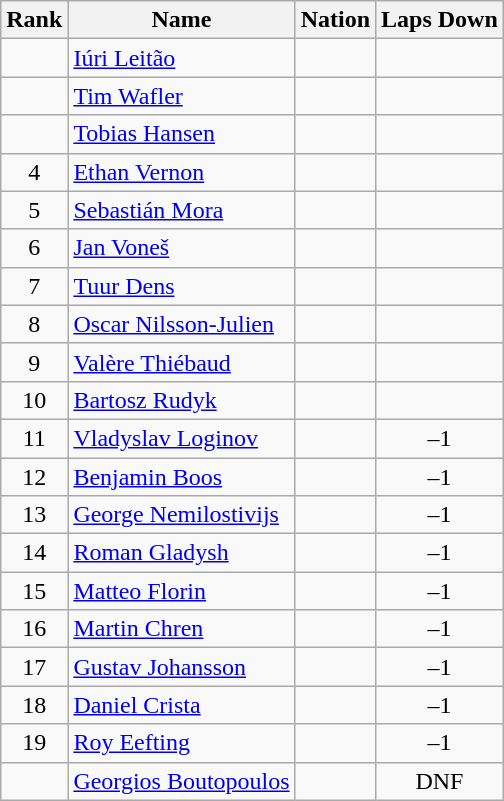<table class="wikitable sortable" style="text-align:center">
<tr>
<th>Rank</th>
<th>Name</th>
<th>Nation</th>
<th>Laps Down</th>
</tr>
<tr>
<td></td>
<td align=left><a href='#'>Iúri Leitão</a></td>
<td align=left></td>
<td></td>
</tr>
<tr>
<td></td>
<td align=left><a href='#'>Tim Wafler</a></td>
<td align=left></td>
<td></td>
</tr>
<tr>
<td></td>
<td align=left><a href='#'>Tobias Hansen</a></td>
<td align=left></td>
<td></td>
</tr>
<tr>
<td>4</td>
<td align=left><a href='#'>Ethan Vernon</a></td>
<td align=left></td>
<td></td>
</tr>
<tr>
<td>5</td>
<td align=left><a href='#'>Sebastián Mora</a></td>
<td align=left></td>
<td></td>
</tr>
<tr>
<td>6</td>
<td align=left><a href='#'>Jan Voneš</a></td>
<td align=left></td>
<td></td>
</tr>
<tr>
<td>7</td>
<td align=left><a href='#'>Tuur Dens</a></td>
<td align=left></td>
<td></td>
</tr>
<tr>
<td>8</td>
<td align=left><a href='#'>Oscar Nilsson-Julien</a></td>
<td align=left></td>
<td></td>
</tr>
<tr>
<td>9</td>
<td align=left><a href='#'>Valère Thiébaud</a></td>
<td align=left></td>
<td></td>
</tr>
<tr>
<td>10</td>
<td align=left><a href='#'>Bartosz Rudyk</a></td>
<td align=left></td>
<td></td>
</tr>
<tr>
<td>11</td>
<td align=left><a href='#'>Vladyslav Loginov</a></td>
<td align=left></td>
<td>–1</td>
</tr>
<tr>
<td>12</td>
<td align=left><a href='#'>Benjamin Boos</a></td>
<td align=left></td>
<td>–1</td>
</tr>
<tr>
<td>13</td>
<td align=left><a href='#'>George Nemilostivijs</a></td>
<td align=left></td>
<td>–1</td>
</tr>
<tr>
<td>14</td>
<td align=left><a href='#'>Roman Gladysh</a></td>
<td align=left></td>
<td>–1</td>
</tr>
<tr>
<td>15</td>
<td align=left><a href='#'>Matteo Florin</a></td>
<td align=left></td>
<td>–1</td>
</tr>
<tr>
<td>16</td>
<td align=left><a href='#'>Martin Chren</a></td>
<td align=left></td>
<td>–1</td>
</tr>
<tr>
<td>17</td>
<td align=left><a href='#'>Gustav Johansson</a></td>
<td align=left></td>
<td>–1</td>
</tr>
<tr>
<td>18</td>
<td align=left><a href='#'>Daniel Crista</a></td>
<td align=left></td>
<td>–1</td>
</tr>
<tr>
<td>19</td>
<td align=left><a href='#'>Roy Eefting</a></td>
<td align=left></td>
<td>–1</td>
</tr>
<tr>
<td></td>
<td align=left><a href='#'>Georgios Boutopoulos</a></td>
<td align=left></td>
<td>DNF</td>
</tr>
</table>
